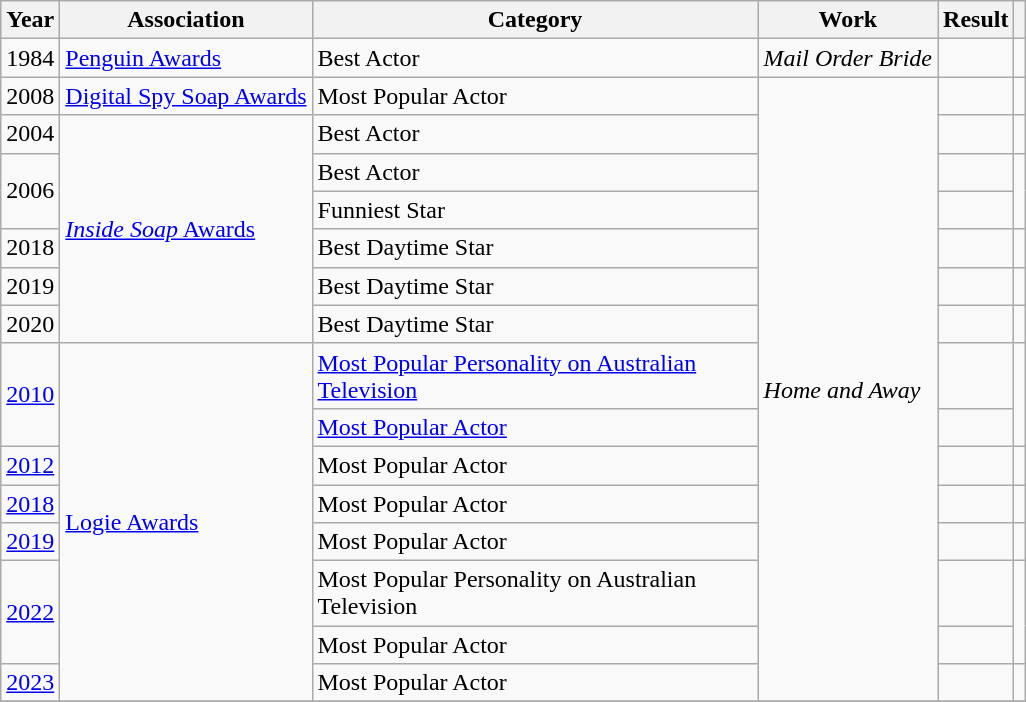<table class="wikitable">
<tr>
<th>Year</th>
<th>Association</th>
<th width=290">Category</th>
<th>Work</th>
<th>Result</th>
<th></th>
</tr>
<tr>
<td>1984</td>
<td><a href='#'>Penguin Awards</a></td>
<td>Best Actor</td>
<td><em>Mail Order Bride</em></td>
<td></td>
<td style="text-align:center;"></td>
</tr>
<tr>
<td>2008</td>
<td><a href='#'>Digital Spy Soap Awards</a></td>
<td>Most Popular Actor</td>
<td rowspan="15"><em>Home and Away</em></td>
<td></td>
<td style="text-align:center;"></td>
</tr>
<tr>
<td>2004</td>
<td rowspan="6"><a href='#'><em>Inside Soap</em> Awards</a></td>
<td>Best Actor</td>
<td></td>
<td style="text-align:center;"></td>
</tr>
<tr>
<td rowspan="2">2006</td>
<td>Best Actor</td>
<td></td>
<td rowspan="2" style="text-align:center;"></td>
</tr>
<tr>
<td>Funniest Star</td>
<td></td>
</tr>
<tr>
<td>2018</td>
<td>Best Daytime Star</td>
<td></td>
<td style="text-align:center;"></td>
</tr>
<tr>
<td>2019</td>
<td>Best Daytime Star</td>
<td></td>
<td style="text-align:center;"></td>
</tr>
<tr>
<td>2020</td>
<td>Best Daytime Star</td>
<td></td>
<td style="text-align:center;"></td>
</tr>
<tr>
<td rowspan="2"><a href='#'>2010</a></td>
<td rowspan="8"><a href='#'>Logie Awards</a></td>
<td><a href='#'>Most Popular Personality on Australian Television</a></td>
<td></td>
<td rowspan="2" style="text-align:center;"></td>
</tr>
<tr>
<td><a href='#'>Most Popular Actor</a></td>
<td></td>
</tr>
<tr>
<td><a href='#'>2012</a></td>
<td>Most Popular Actor</td>
<td></td>
<td style="text-align:center;"></td>
</tr>
<tr>
<td><a href='#'>2018</a></td>
<td>Most Popular Actor</td>
<td></td>
<td style="text-align:center;"></td>
</tr>
<tr>
<td><a href='#'>2019</a></td>
<td>Most Popular Actor</td>
<td></td>
<td style="text-align:center;"></td>
</tr>
<tr>
<td rowspan="2"><a href='#'>2022</a></td>
<td>Most Popular Personality on Australian Television</td>
<td></td>
<td rowspan="2" style="text-align:center;"></td>
</tr>
<tr>
<td>Most Popular Actor</td>
<td></td>
</tr>
<tr>
<td><a href='#'>2023</a></td>
<td>Most Popular Actor</td>
<td></td>
<td style="text-align:center;"></td>
</tr>
<tr>
</tr>
</table>
